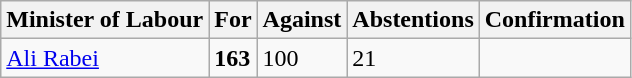<table class="wikitable">
<tr>
<th>Minister of Labour</th>
<th>For</th>
<th>Against</th>
<th>Abstentions</th>
<th>Confirmation</th>
</tr>
<tr>
<td><a href='#'>Ali Rabei</a></td>
<td><strong>163</strong></td>
<td>100</td>
<td>21</td>
<td></td>
</tr>
</table>
